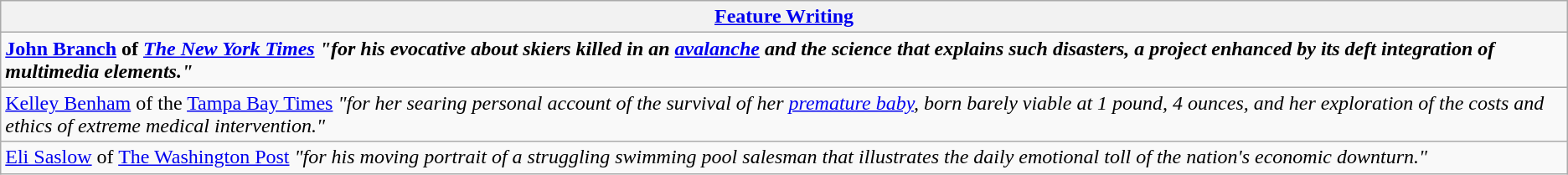<table class="wikitable" style="float:left; float:none;">
<tr>
<th><a href='#'>Feature Writing</a></th>
</tr>
<tr>
<td><strong><a href='#'>John Branch</a> of <em><a href='#'>The New York Times</a><strong><em> "for his evocative  about skiers killed in an <a href='#'>avalanche</a> and the science that explains such disasters, a project enhanced by its deft integration of multimedia elements."</td>
</tr>
<tr>
<td><a href='#'>Kelley Benham</a> of the </em><a href='#'>Tampa Bay Times</a><em> "for her searing personal account of the survival of her <a href='#'>premature baby</a>, born barely viable at 1 pound, 4 ounces, and her exploration of the costs and ethics of extreme medical intervention."</td>
</tr>
<tr>
<td><a href='#'>Eli Saslow</a> of </em><a href='#'>The Washington Post</a><em> "for his moving portrait of a struggling swimming pool salesman that illustrates the daily emotional toll of the nation's economic downturn."</td>
</tr>
</table>
